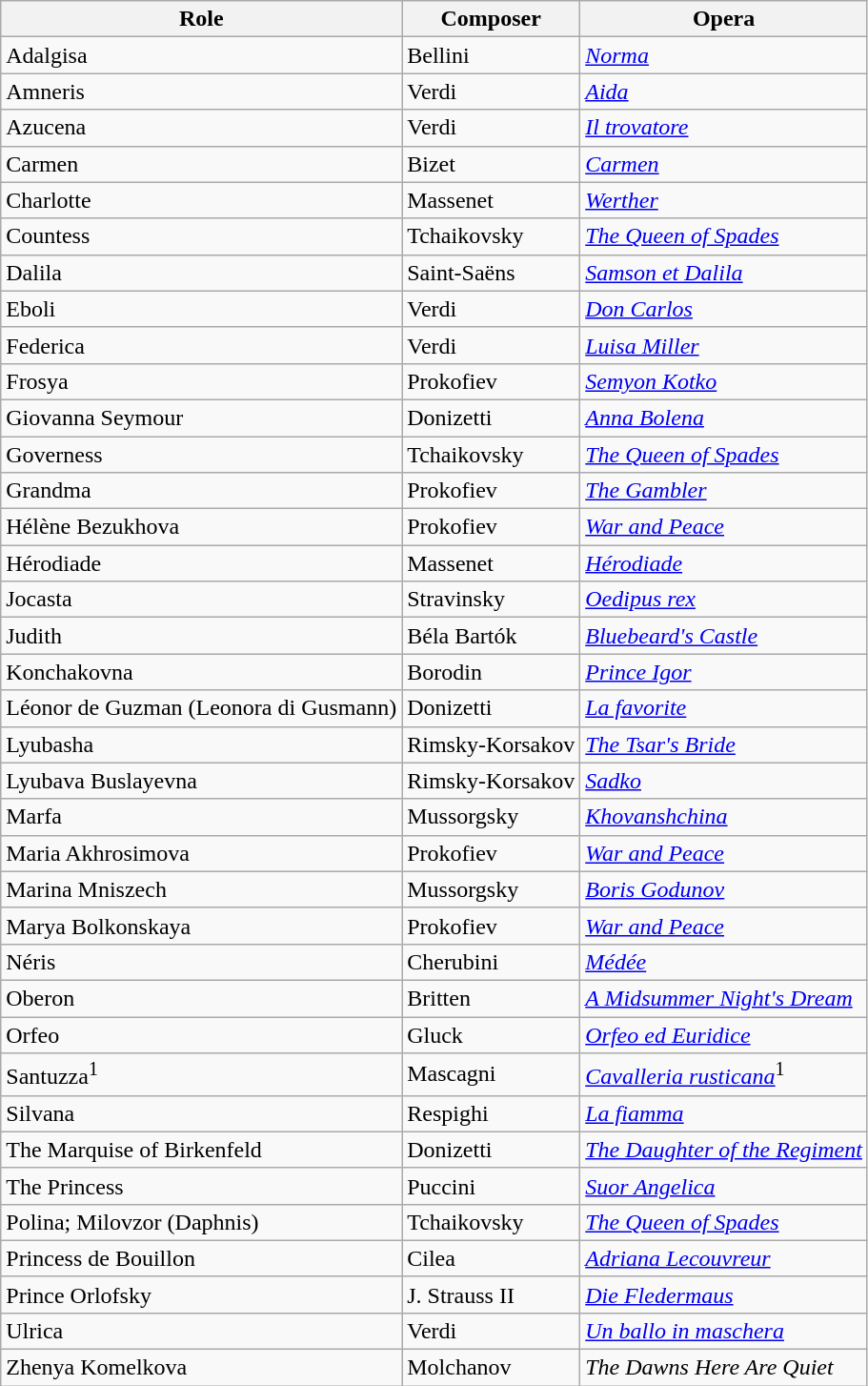<table class="wikitable">
<tr>
<th>Role</th>
<th>Composer</th>
<th>Opera</th>
</tr>
<tr>
<td>Adalgisa</td>
<td>Bellini</td>
<td><em><a href='#'>Norma</a></em></td>
</tr>
<tr>
<td>Amneris</td>
<td>Verdi</td>
<td><em><a href='#'>Aida</a></em></td>
</tr>
<tr>
<td>Azucena</td>
<td>Verdi</td>
<td><em><a href='#'>Il trovatore</a></em></td>
</tr>
<tr>
<td>Carmen</td>
<td>Bizet</td>
<td><em><a href='#'>Carmen</a></em></td>
</tr>
<tr>
<td>Charlotte</td>
<td>Massenet</td>
<td><em><a href='#'>Werther</a></em></td>
</tr>
<tr>
<td>Countess</td>
<td>Tchaikovsky</td>
<td><em><a href='#'>The Queen of Spades</a></em></td>
</tr>
<tr>
<td>Dalila</td>
<td>Saint-Saëns</td>
<td><em><a href='#'>Samson et Dalila</a></em></td>
</tr>
<tr>
<td>Eboli</td>
<td>Verdi</td>
<td><em><a href='#'>Don Carlos</a></em></td>
</tr>
<tr>
<td>Federica</td>
<td>Verdi</td>
<td><em><a href='#'>Luisa Miller</a></em></td>
</tr>
<tr>
<td>Frosya</td>
<td>Prokofiev</td>
<td><em><a href='#'>Semyon Kotko</a></em></td>
</tr>
<tr>
<td>Giovanna Seymour</td>
<td>Donizetti</td>
<td><em><a href='#'>Anna Bolena</a></em></td>
</tr>
<tr>
<td>Governess</td>
<td>Tchaikovsky</td>
<td><em><a href='#'>The Queen of Spades</a></em></td>
</tr>
<tr>
<td>Grandma</td>
<td>Prokofiev</td>
<td><em><a href='#'>The Gambler</a></em></td>
</tr>
<tr>
<td>Hélène Bezukhova</td>
<td>Prokofiev</td>
<td><em><a href='#'>War and Peace</a></em></td>
</tr>
<tr>
<td>Hérodiade</td>
<td>Massenet</td>
<td><em><a href='#'>Hérodiade</a></em></td>
</tr>
<tr>
<td>Jocasta</td>
<td>Stravinsky</td>
<td><em><a href='#'>Oedipus rex</a></em></td>
</tr>
<tr>
<td>Judith</td>
<td>Béla Bartók</td>
<td><em><a href='#'>Bluebeard's Castle</a></em></td>
</tr>
<tr>
<td>Konchakovna</td>
<td>Borodin</td>
<td><em><a href='#'>Prince Igor</a></em></td>
</tr>
<tr>
<td>Léonor de Guzman (Leonora di Gusmann)</td>
<td>Donizetti</td>
<td><em><a href='#'>La favorite</a></em></td>
</tr>
<tr>
<td>Lyubasha</td>
<td>Rimsky-Korsakov</td>
<td><em><a href='#'>The Tsar's Bride</a></em></td>
</tr>
<tr>
<td>Lyubava Buslayevna</td>
<td>Rimsky-Korsakov</td>
<td><em><a href='#'>Sadko</a></em></td>
</tr>
<tr>
<td>Marfa</td>
<td>Mussorgsky</td>
<td><em><a href='#'>Khovanshchina</a></em></td>
</tr>
<tr>
<td>Maria Akhrosimova</td>
<td>Prokofiev</td>
<td><em><a href='#'>War and Peace</a></em></td>
</tr>
<tr>
<td>Marina Mniszech</td>
<td>Mussorgsky</td>
<td><em><a href='#'>Boris Godunov</a></em></td>
</tr>
<tr>
<td>Marya Bolkonskaya</td>
<td>Prokofiev</td>
<td><em><a href='#'>War and Peace</a></em></td>
</tr>
<tr>
<td>Néris</td>
<td>Cherubini</td>
<td><em><a href='#'>Médée</a></em></td>
</tr>
<tr>
<td>Oberon</td>
<td>Britten</td>
<td><em><a href='#'>A Midsummer Night's Dream</a></em></td>
</tr>
<tr>
<td>Orfeo</td>
<td>Gluck</td>
<td><em><a href='#'>Orfeo ed Euridice</a></em></td>
</tr>
<tr>
<td>Santuzza<sup>1</sup></td>
<td>Mascagni</td>
<td><em><a href='#'>Cavalleria rusticana</a></em><sup>1</sup></td>
</tr>
<tr>
<td>Silvana</td>
<td>Respighi</td>
<td><em><a href='#'>La fiamma</a></em></td>
</tr>
<tr>
<td>The Marquise of Birkenfeld</td>
<td>Donizetti</td>
<td><em><a href='#'>The Daughter of the Regiment</a></em></td>
</tr>
<tr>
<td>The Princess</td>
<td>Puccini</td>
<td><em><a href='#'>Suor Angelica</a></em></td>
</tr>
<tr>
<td>Polina; Milovzor (Daphnis)</td>
<td>Tchaikovsky</td>
<td><em><a href='#'>The Queen of Spades</a></em></td>
</tr>
<tr>
<td>Princess de Bouillon</td>
<td>Cilea</td>
<td><em><a href='#'>Adriana Lecouvreur</a></em></td>
</tr>
<tr>
<td>Prince Orlofsky</td>
<td>J. Strauss II</td>
<td><em><a href='#'>Die Fledermaus</a></em></td>
</tr>
<tr>
<td>Ulrica</td>
<td>Verdi</td>
<td><em><a href='#'>Un ballo in maschera</a></em></td>
</tr>
<tr>
<td>Zhenya Komelkova</td>
<td>Molchanov</td>
<td><em>The Dawns Here Are Quiet</em></td>
</tr>
</table>
